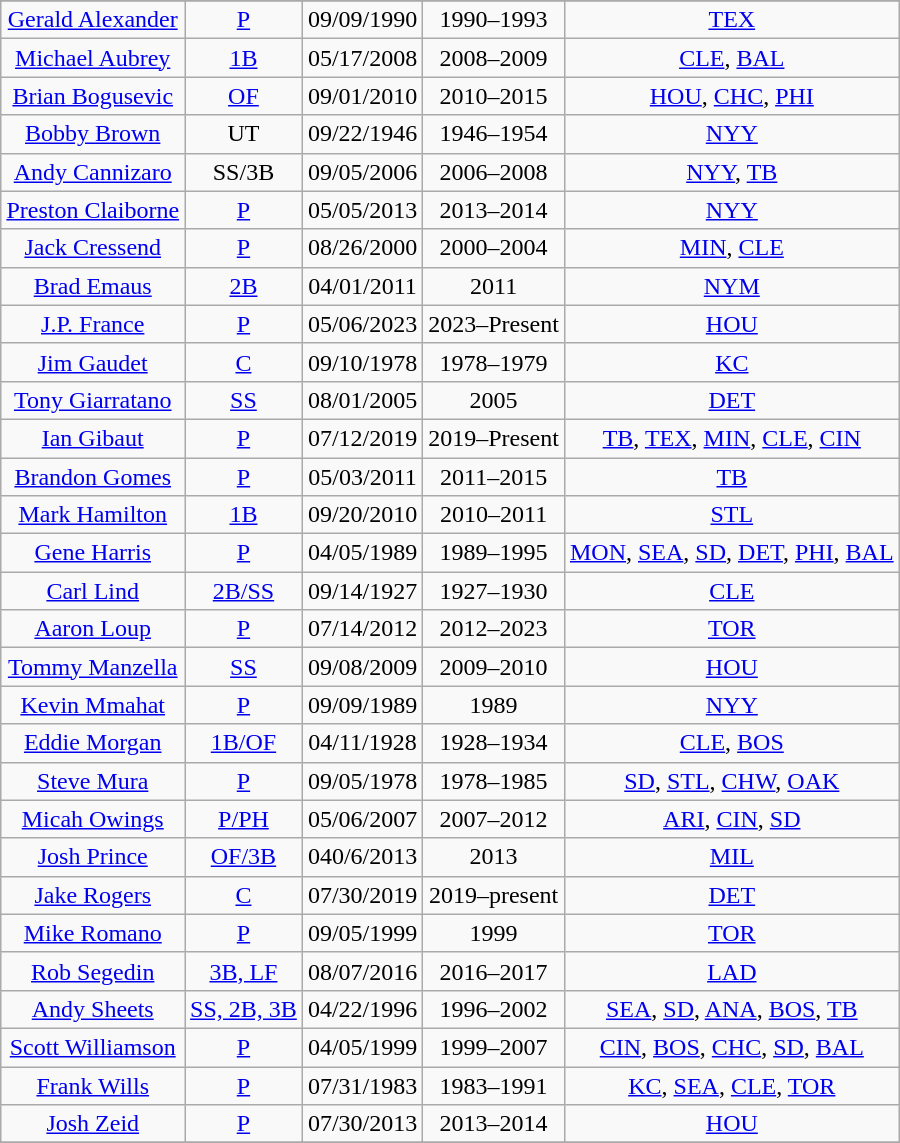<table class="wikitable" style="margin: 1em auto 1em auto">
<tr style="text-align:center;">
</tr>
<tr style="text-align:center;">
<td><a href='#'>Gerald Alexander</a></td>
<td><a href='#'>P</a></td>
<td>09/09/1990</td>
<td>1990–1993</td>
<td><a href='#'>TEX</a></td>
</tr>
<tr style="text-align:center;">
<td><a href='#'>Michael Aubrey</a></td>
<td><a href='#'>1B</a></td>
<td>05/17/2008</td>
<td>2008–2009</td>
<td><a href='#'>CLE</a>, <a href='#'>BAL</a></td>
</tr>
<tr style="text-align:center;">
<td><a href='#'>Brian Bogusevic</a></td>
<td><a href='#'>OF</a></td>
<td>09/01/2010</td>
<td>2010–2015</td>
<td><a href='#'>HOU</a>, <a href='#'>CHC</a>, <a href='#'>PHI</a></td>
</tr>
<tr style="text-align:center;">
<td><a href='#'>Bobby Brown</a></td>
<td>UT</td>
<td>09/22/1946</td>
<td>1946–1954</td>
<td><a href='#'>NYY</a></td>
</tr>
<tr style="text-align:center;">
<td><a href='#'>Andy Cannizaro</a></td>
<td>SS/3B</td>
<td>09/05/2006</td>
<td>2006–2008</td>
<td><a href='#'>NYY</a>, <a href='#'>TB</a></td>
</tr>
<tr style="text-align:center;">
<td><a href='#'>Preston Claiborne</a></td>
<td><a href='#'>P</a></td>
<td>05/05/2013</td>
<td>2013–2014</td>
<td><a href='#'>NYY</a></td>
</tr>
<tr style="text-align:center;">
<td><a href='#'>Jack Cressend</a></td>
<td><a href='#'>P</a></td>
<td>08/26/2000</td>
<td>2000–2004</td>
<td><a href='#'>MIN</a>, <a href='#'>CLE</a></td>
</tr>
<tr style="text-align:center;">
<td><a href='#'>Brad Emaus</a></td>
<td><a href='#'>2B</a></td>
<td>04/01/2011</td>
<td>2011</td>
<td><a href='#'>NYM</a></td>
</tr>
<tr style="text-align:center;">
<td><a href='#'>J.P. France</a></td>
<td><a href='#'>P</a></td>
<td>05/06/2023</td>
<td>2023–Present</td>
<td><a href='#'>HOU</a></td>
</tr>
<tr style="text-align:center;">
<td><a href='#'>Jim Gaudet</a></td>
<td><a href='#'>C</a></td>
<td>09/10/1978</td>
<td>1978–1979</td>
<td><a href='#'>KC</a></td>
</tr>
<tr style="text-align:center;">
<td><a href='#'>Tony Giarratano</a></td>
<td><a href='#'>SS</a></td>
<td>08/01/2005</td>
<td>2005</td>
<td><a href='#'>DET</a></td>
</tr>
<tr style="text-align:center;">
<td><a href='#'>Ian Gibaut</a></td>
<td><a href='#'>P</a></td>
<td>07/12/2019</td>
<td>2019–Present</td>
<td><a href='#'>TB</a>, <a href='#'>TEX</a>, <a href='#'>MIN</a>, <a href='#'>CLE</a>, <a href='#'>CIN</a></td>
</tr>
<tr style="text-align:center;">
<td><a href='#'>Brandon Gomes</a></td>
<td><a href='#'>P</a></td>
<td>05/03/2011</td>
<td>2011–2015</td>
<td><a href='#'>TB</a></td>
</tr>
<tr style="text-align:center;">
<td><a href='#'>Mark Hamilton</a></td>
<td><a href='#'>1B</a></td>
<td>09/20/2010</td>
<td>2010–2011</td>
<td><a href='#'>STL</a></td>
</tr>
<tr style="text-align:center;">
<td><a href='#'>Gene Harris</a></td>
<td><a href='#'>P</a></td>
<td>04/05/1989</td>
<td>1989–1995</td>
<td><a href='#'>MON</a>, <a href='#'>SEA</a>, <a href='#'>SD</a>, <a href='#'>DET</a>, <a href='#'>PHI</a>, <a href='#'>BAL</a></td>
</tr>
<tr style="text-align:center;">
<td><a href='#'>Carl Lind</a></td>
<td><a href='#'>2B/SS</a></td>
<td>09/14/1927</td>
<td>1927–1930</td>
<td><a href='#'>CLE</a></td>
</tr>
<tr style="text-align:center;">
<td><a href='#'>Aaron Loup</a></td>
<td><a href='#'>P</a></td>
<td>07/14/2012</td>
<td>2012–2023</td>
<td><a href='#'>TOR</a></td>
</tr>
<tr style="text-align:center;">
<td><a href='#'>Tommy Manzella</a></td>
<td><a href='#'>SS</a></td>
<td>09/08/2009</td>
<td>2009–2010</td>
<td><a href='#'>HOU</a></td>
</tr>
<tr style="text-align:center;">
<td><a href='#'>Kevin Mmahat</a></td>
<td><a href='#'>P</a></td>
<td>09/09/1989</td>
<td>1989</td>
<td><a href='#'>NYY</a></td>
</tr>
<tr style="text-align:center;">
<td><a href='#'>Eddie Morgan</a></td>
<td><a href='#'>1B/OF</a></td>
<td>04/11/1928</td>
<td>1928–1934</td>
<td><a href='#'>CLE</a>, <a href='#'>BOS</a></td>
</tr>
<tr style="text-align:center;">
<td><a href='#'>Steve Mura</a></td>
<td><a href='#'>P</a></td>
<td>09/05/1978</td>
<td>1978–1985</td>
<td><a href='#'>SD</a>, <a href='#'>STL</a>, <a href='#'>CHW</a>, <a href='#'>OAK</a></td>
</tr>
<tr style="text-align:center;">
<td><a href='#'>Micah Owings</a></td>
<td><a href='#'>P/PH</a></td>
<td>05/06/2007</td>
<td>2007–2012</td>
<td><a href='#'>ARI</a>, <a href='#'>CIN</a>, <a href='#'>SD</a></td>
</tr>
<tr style="text-align:center;">
<td><a href='#'>Josh Prince</a></td>
<td><a href='#'>OF/3B</a></td>
<td>040/6/2013</td>
<td>2013</td>
<td><a href='#'>MIL</a></td>
</tr>
<tr style="text-align:center;">
<td><a href='#'>Jake Rogers</a></td>
<td><a href='#'>C</a></td>
<td>07/30/2019</td>
<td>2019–present</td>
<td><a href='#'>DET</a></td>
</tr>
<tr style="text-align:center;">
<td><a href='#'>Mike Romano</a></td>
<td><a href='#'>P</a></td>
<td>09/05/1999</td>
<td>1999</td>
<td><a href='#'>TOR</a></td>
</tr>
<tr style="text-align:center;">
<td><a href='#'>Rob Segedin</a></td>
<td><a href='#'>3B, LF</a></td>
<td>08/07/2016</td>
<td>2016–2017</td>
<td><a href='#'>LAD</a></td>
</tr>
<tr style="text-align:center;">
<td><a href='#'>Andy Sheets</a></td>
<td><a href='#'>SS, 2B, 3B</a></td>
<td>04/22/1996</td>
<td>1996–2002</td>
<td><a href='#'>SEA</a>, <a href='#'>SD</a>, <a href='#'>ANA</a>, <a href='#'>BOS</a>, <a href='#'>TB</a></td>
</tr>
<tr style="text-align:center;">
<td><a href='#'>Scott Williamson</a></td>
<td><a href='#'>P</a></td>
<td>04/05/1999</td>
<td>1999–2007</td>
<td><a href='#'>CIN</a>, <a href='#'>BOS</a>, <a href='#'>CHC</a>, <a href='#'>SD</a>, <a href='#'>BAL</a></td>
</tr>
<tr style="text-align:center;">
<td><a href='#'>Frank Wills</a></td>
<td><a href='#'>P</a></td>
<td>07/31/1983</td>
<td>1983–1991</td>
<td><a href='#'>KC</a>, <a href='#'>SEA</a>, <a href='#'>CLE</a>, <a href='#'>TOR</a></td>
</tr>
<tr style="text-align:center;">
<td><a href='#'>Josh Zeid</a></td>
<td><a href='#'>P</a></td>
<td>07/30/2013</td>
<td>2013–2014</td>
<td><a href='#'>HOU</a></td>
</tr>
<tr style="text-align:center;">
</tr>
</table>
